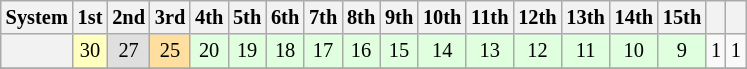<table class="wikitable" style="font-size:85%; text-align:center;">
<tr>
<th>System</th>
<th>1st</th>
<th>2nd</th>
<th>3rd</th>
<th>4th</th>
<th>5th</th>
<th>6th</th>
<th>7th</th>
<th>8th</th>
<th>9th</th>
<th>10th</th>
<th>11th</th>
<th>12th</th>
<th>13th</th>
<th>14th</th>
<th>15th</th>
<th></th>
<th></th>
</tr>
<tr>
<th></th>
<td style="background:#ffffbf;">30</td>
<td style="background:#dfdfdf;">27</td>
<td style="background:#ffdf9f;">25</td>
<td style="background:#dfffdf;">20</td>
<td style="background:#dfffdf;">19</td>
<td style="background:#dfffdf;">18</td>
<td style="background:#dfffdf;">17</td>
<td style="background:#dfffdf;">16</td>
<td style="background:#dfffdf;">15</td>
<td style="background:#dfffdf;">14</td>
<td style="background:#dfffdf;">13</td>
<td style="background:#dfffdf;">12</td>
<td style="background:#dfffdf;">11</td>
<td style="background:#dfffdf;">10</td>
<td style="background:#dfffdf;">9</td>
<td>1</td>
<td>1</td>
</tr>
<tr>
</tr>
</table>
